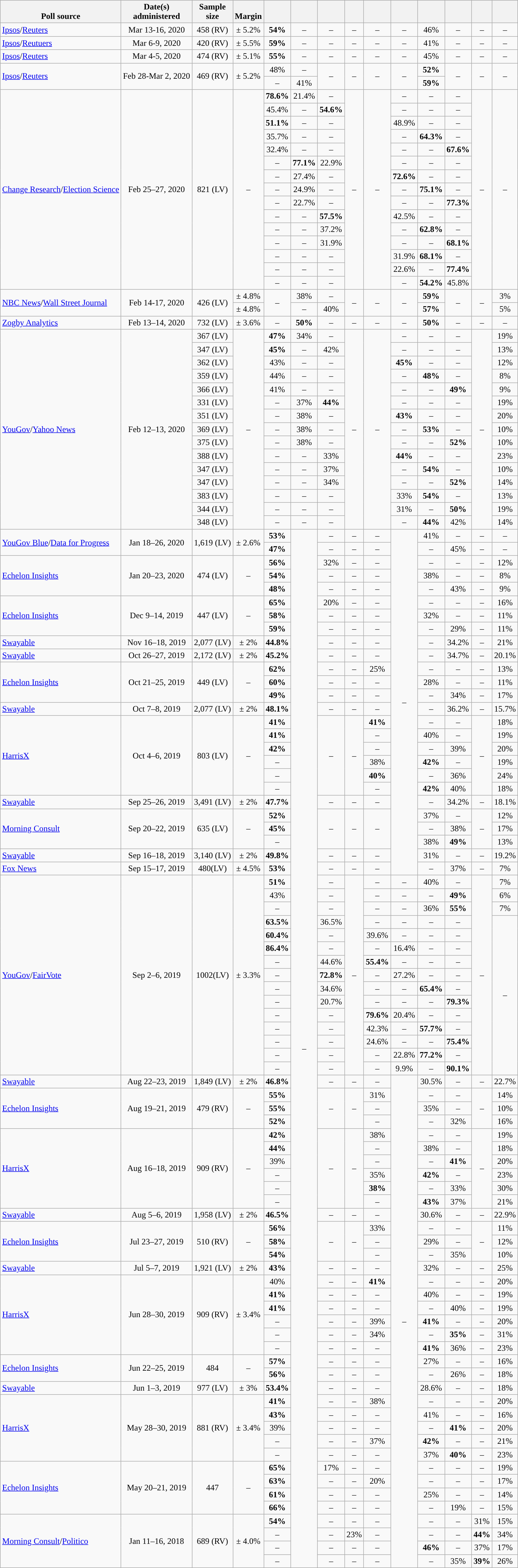<table class="wikitable sortable" style="text-align:center;">
<tr valign=bottom>
<th style="background-position: right 85%;">Poll source</th>
<th style="background-position: right 85%;">Date(s)<br>administered</th>
<th style="background-position: right 85%;">Sample<br>size</th>
<th style="background-position: right 85%;">Margin<br></th>
<th></th>
<th></th>
<th></th>
<th></th>
<th></th>
<th></th>
<th></th>
<th></th>
<th></th>
<th></th>
</tr>
<tr>
<td style="text-align:left;"><a href='#'>Ipsos</a>/<a href='#'>Reuters</a></td>
<td>Mar 13-16, 2020</td>
<td>458 (RV)</td>
<td>± 5.2%</td>
<td><strong>54%</strong></td>
<td>–</td>
<td>–</td>
<td>–</td>
<td>–</td>
<td>–</td>
<td>46%</td>
<td>–</td>
<td>–</td>
<td>–</td>
</tr>
<tr>
<td style="text-align:left;"><a href='#'>Ipsos</a>/<a href='#'>Reutuers</a></td>
<td>Mar 6-9, 2020</td>
<td>420 (RV)</td>
<td>± 5.5%</td>
<td><strong>59%</strong></td>
<td>–</td>
<td>–</td>
<td>–</td>
<td>–</td>
<td>–</td>
<td>41%</td>
<td>–</td>
<td>–</td>
<td>–</td>
</tr>
<tr>
<td style="text-align:left;"><a href='#'>Ipsos</a>/<a href='#'>Reuters</a></td>
<td>Mar 4-5, 2020</td>
<td>474 (RV)</td>
<td>± 5.1%</td>
<td><strong>55%</strong></td>
<td>–</td>
<td>–</td>
<td>–</td>
<td>–</td>
<td>–</td>
<td>45%</td>
<td>–</td>
<td>–</td>
<td>–</td>
</tr>
<tr>
<td rowspan=2 style="text-align:left;"><a href='#'>Ipsos</a>/<a href='#'>Reuters</a></td>
<td rowspan=2>Feb 28-Mar 2, 2020</td>
<td rowspan=2>469 (RV)</td>
<td rowspan=2>± 5.2%</td>
<td>48%</td>
<td>–</td>
<td rowspan=2>–</td>
<td rowspan=2>–</td>
<td rowspan=2>–</td>
<td rowspan=2>–</td>
<td><strong>52%</strong></td>
<td rowspan=2>–</td>
<td rowspan=2>–</td>
<td rowspan=2>–</td>
</tr>
<tr>
<td>–</td>
<td>41%</td>
<td><strong>59%</strong></td>
</tr>
<tr>
<td rowspan=15 style="text-align:left;"><a href='#'>Change Research</a>/<a href='#'>Election Science</a></td>
<td rowspan=15>Feb 25–27, 2020</td>
<td rowspan=15>821 (LV)</td>
<td rowspan=15>–</td>
<td><strong>78.6%</strong></td>
<td>21.4%</td>
<td>–</td>
<td rowspan=15>–</td>
<td rowspan=15>–</td>
<td>–</td>
<td>–</td>
<td>–</td>
<td rowspan=15>–</td>
<td rowspan=15>–</td>
</tr>
<tr>
<td>45.4%</td>
<td>–</td>
<td><strong>54.6%</strong></td>
<td>–</td>
<td>–</td>
<td>–</td>
</tr>
<tr>
<td><strong>51.1%</strong></td>
<td>–</td>
<td>–</td>
<td>48.9%</td>
<td>–</td>
<td>–</td>
</tr>
<tr>
<td>35.7%</td>
<td>–</td>
<td>–</td>
<td>–</td>
<td><strong>64.3%</strong></td>
<td>–</td>
</tr>
<tr>
<td>32.4%</td>
<td>–</td>
<td>–</td>
<td>–</td>
<td>–</td>
<td><strong>67.6%</strong></td>
</tr>
<tr>
<td>–</td>
<td><strong>77.1%</strong></td>
<td>22.9%</td>
<td>–</td>
<td>–</td>
<td>–</td>
</tr>
<tr>
<td>–</td>
<td>27.4%</td>
<td>–</td>
<td><strong>72.6%</strong></td>
<td>–</td>
<td>–</td>
</tr>
<tr>
<td>–</td>
<td>24.9%</td>
<td>–</td>
<td>–</td>
<td><strong>75.1%</strong></td>
<td>–</td>
</tr>
<tr>
<td>–</td>
<td>22.7%</td>
<td>–</td>
<td>–</td>
<td>–</td>
<td><strong>77.3%</strong></td>
</tr>
<tr>
<td>–</td>
<td>–</td>
<td><strong>57.5%</strong></td>
<td>42.5%</td>
<td>–</td>
<td>–</td>
</tr>
<tr>
<td>–</td>
<td>–</td>
<td>37.2%</td>
<td>–</td>
<td><strong>62.8%</strong></td>
<td>–</td>
</tr>
<tr>
<td>–</td>
<td>–</td>
<td>31.9%</td>
<td>–</td>
<td>–</td>
<td><strong>68.1%</strong></td>
</tr>
<tr>
<td>–</td>
<td>–</td>
<td>–</td>
<td>31.9%</td>
<td><strong>68.1%</strong></td>
<td>–</td>
</tr>
<tr>
<td>–</td>
<td>–</td>
<td>–</td>
<td>22.6%</td>
<td>–</td>
<td><strong>77.4%</strong></td>
</tr>
<tr>
<td>–</td>
<td>–</td>
<td>–</td>
<td>–</td>
<td><strong>54.2%</strong></td>
<td>45.8%</td>
</tr>
<tr>
<td rowspan=2 style="text-align:left;"><a href='#'>NBC News</a>/<a href='#'>Wall Street Journal</a></td>
<td rowspan=2>Feb 14-17, 2020</td>
<td rowspan=2>426 (LV)</td>
<td>± 4.8%</td>
<td rowspan=2>–</td>
<td>38%</td>
<td>–</td>
<td rowspan=2>–</td>
<td rowspan=2>–</td>
<td rowspan=2>–</td>
<td><strong>59%</strong></td>
<td rowspan=2>–</td>
<td rowspan=2>–</td>
<td>3%</td>
</tr>
<tr>
<td>± 4.8%</td>
<td>–</td>
<td>40%</td>
<td><strong>57%</strong></td>
<td>5%</td>
</tr>
<tr>
<td style="text-align:left;"><a href='#'>Zogby Analytics</a></td>
<td>Feb 13–14, 2020</td>
<td>732 (LV)</td>
<td>± 3.6%</td>
<td>–</td>
<td><strong>50%</strong></td>
<td>–</td>
<td>–</td>
<td>–</td>
<td>–</td>
<td><strong>50%</strong></td>
<td>–</td>
<td>–</td>
<td>–</td>
</tr>
<tr>
<td rowspan=15 style="text-align:left;"><a href='#'>YouGov</a>/<a href='#'>Yahoo News</a></td>
<td rowspan=15>Feb 12–13, 2020</td>
<td>367 (LV)</td>
<td rowspan=15>–</td>
<td><strong>47%</strong></td>
<td>34%</td>
<td>–</td>
<td rowspan=15>–</td>
<td rowspan=15>–</td>
<td>–</td>
<td>–</td>
<td>–</td>
<td rowspan=15>–</td>
<td>19%</td>
</tr>
<tr>
<td>347 (LV)</td>
<td><strong>45%</strong></td>
<td>–</td>
<td>42%</td>
<td>–</td>
<td>–</td>
<td>–</td>
<td>13%</td>
</tr>
<tr>
<td>362 (LV)</td>
<td>43%</td>
<td>–</td>
<td>–</td>
<td><strong>45%</strong></td>
<td>–</td>
<td>–</td>
<td>12%</td>
</tr>
<tr>
<td>359 (LV)</td>
<td>44%</td>
<td>–</td>
<td>–</td>
<td>–</td>
<td><strong>48%</strong></td>
<td>–</td>
<td>8%</td>
</tr>
<tr>
<td>366 (LV)</td>
<td>41%</td>
<td>–</td>
<td>–</td>
<td>–</td>
<td>–</td>
<td><strong>49%</strong></td>
<td>9%</td>
</tr>
<tr>
<td>331 (LV)</td>
<td>–</td>
<td>37%</td>
<td><strong>44%</strong></td>
<td>–</td>
<td>–</td>
<td>–</td>
<td>19%</td>
</tr>
<tr>
<td>351 (LV)</td>
<td>–</td>
<td>38%</td>
<td>–</td>
<td><strong>43%</strong></td>
<td>–</td>
<td>–</td>
<td>20%</td>
</tr>
<tr>
<td>369 (LV)</td>
<td>–</td>
<td>38%</td>
<td>–</td>
<td>–</td>
<td><strong>53%</strong></td>
<td>–</td>
<td>10%</td>
</tr>
<tr>
<td>375 (LV)</td>
<td>–</td>
<td>38%</td>
<td>–</td>
<td>–</td>
<td>–</td>
<td><strong>52%</strong></td>
<td>10%</td>
</tr>
<tr>
<td>388 (LV)</td>
<td>–</td>
<td>–</td>
<td>33%</td>
<td><strong>44%</strong></td>
<td>–</td>
<td>–</td>
<td>23%</td>
</tr>
<tr>
<td>347 (LV)</td>
<td>–</td>
<td>–</td>
<td>37%</td>
<td>–</td>
<td><strong>54%</strong></td>
<td>–</td>
<td>10%</td>
</tr>
<tr>
<td>347 (LV)</td>
<td>–</td>
<td>–</td>
<td>34%</td>
<td>–</td>
<td>–</td>
<td><strong>52%</strong></td>
<td>14%</td>
</tr>
<tr>
<td>383 (LV)</td>
<td>–</td>
<td>–</td>
<td>–</td>
<td>33%</td>
<td><strong>54%</strong></td>
<td>–</td>
<td>13%</td>
</tr>
<tr>
<td>344 (LV)</td>
<td>–</td>
<td>–</td>
<td>–</td>
<td>31%</td>
<td>–</td>
<td><strong>50%</strong></td>
<td>19%</td>
</tr>
<tr>
<td>348 (LV)</td>
<td>–</td>
<td>–</td>
<td>–</td>
<td>–</td>
<td><strong>44%</strong></td>
<td>42%</td>
<td>14%</td>
</tr>
<tr>
<td rowspan=2 style="text-align:left;"><a href='#'>YouGov Blue</a>/<a href='#'>Data for Progress</a></td>
<td rowspan=2>Jan 18–26, 2020</td>
<td rowspan=2>1,619 (LV)</td>
<td rowspan=2>± 2.6%</td>
<td><strong>53%</strong></td>
<td rowspan=78>–</td>
<td>–</td>
<td>–</td>
<td>–</td>
<td rowspan=26>–</td>
<td>41%</td>
<td>–</td>
<td>–</td>
<td>–</td>
</tr>
<tr>
<td><strong>47%</strong></td>
<td>–</td>
<td>–</td>
<td>–</td>
<td>–</td>
<td>45%</td>
<td>–</td>
<td>–</td>
</tr>
<tr>
<td rowspan=3 style="text-align:left;"><a href='#'>Echelon Insights</a></td>
<td rowspan=3>Jan 20–23, 2020</td>
<td rowspan=3>474 (LV)</td>
<td rowspan=3>–</td>
<td><strong>56%</strong></td>
<td>32%</td>
<td>–</td>
<td>–</td>
<td>–</td>
<td>–</td>
<td>–</td>
<td>12%</td>
</tr>
<tr>
<td><strong>54%</strong></td>
<td>–</td>
<td>–</td>
<td>–</td>
<td>38%</td>
<td>–</td>
<td>–</td>
<td>8%</td>
</tr>
<tr>
<td><strong>48%</strong></td>
<td>–</td>
<td>–</td>
<td>–</td>
<td>–</td>
<td>43%</td>
<td>–</td>
<td>9%</td>
</tr>
<tr>
<td rowspan=3 style="text-align:left;"><a href='#'>Echelon Insights</a></td>
<td rowspan=3>Dec 9–14, 2019</td>
<td rowspan=3>447 (LV)</td>
<td rowspan=3>–</td>
<td><strong>65%</strong></td>
<td>20%</td>
<td>–</td>
<td>–</td>
<td>–</td>
<td>–</td>
<td>–</td>
<td>16%</td>
</tr>
<tr>
<td><strong>58%</strong></td>
<td>–</td>
<td>–</td>
<td>–</td>
<td>32%</td>
<td>–</td>
<td>–</td>
<td>11%</td>
</tr>
<tr>
<td><strong>59%</strong></td>
<td>–</td>
<td>–</td>
<td>–</td>
<td>–</td>
<td>29%</td>
<td>–</td>
<td>11%</td>
</tr>
<tr>
<td style="text-align:left;"><a href='#'>Swayable</a></td>
<td>Nov 16–18, 2019</td>
<td>2,077 (LV)</td>
<td>± 2%</td>
<td><strong>44.8%</strong></td>
<td>–</td>
<td>–</td>
<td>–</td>
<td>–</td>
<td>34.2%</td>
<td>–</td>
<td>21%</td>
</tr>
<tr>
<td style="text-align:left;"><a href='#'>Swayable</a></td>
<td>Oct 26–27, 2019</td>
<td>2,172 (LV)</td>
<td>± 2%</td>
<td><strong>45.2%</strong></td>
<td>–</td>
<td>–</td>
<td>–</td>
<td>–</td>
<td>34.7%</td>
<td>–</td>
<td>20.1%</td>
</tr>
<tr>
<td rowspan=3 style="text-align:left;"><a href='#'>Echelon Insights</a></td>
<td rowspan=3>Oct 21–25, 2019</td>
<td rowspan=3>449 (LV)</td>
<td rowspan=3>–</td>
<td><strong>62%</strong></td>
<td>–</td>
<td>–</td>
<td>25%</td>
<td>–</td>
<td>–</td>
<td>–</td>
<td>13%</td>
</tr>
<tr>
<td><strong>60%</strong></td>
<td>–</td>
<td>–</td>
<td>–</td>
<td>28%</td>
<td>–</td>
<td>–</td>
<td>11%</td>
</tr>
<tr>
<td><strong>49%</strong></td>
<td>–</td>
<td>–</td>
<td>–</td>
<td>–</td>
<td>34%</td>
<td>–</td>
<td>17%</td>
</tr>
<tr>
<td style="text-align:left;"><a href='#'>Swayable</a></td>
<td>Oct 7–8, 2019</td>
<td>2,077 (LV)</td>
<td>± 2%</td>
<td><strong>48.1%</strong></td>
<td>–</td>
<td>–</td>
<td>–</td>
<td>–</td>
<td>36.2%</td>
<td>–</td>
<td>15.7%</td>
</tr>
<tr>
<td rowspan=6 style="text-align:left;"><a href='#'>HarrisX</a></td>
<td rowspan=6>Oct 4–6, 2019</td>
<td rowspan=6>803 (LV)</td>
<td rowspan=6>–</td>
<td><strong>41%</strong></td>
<td rowspan=6>–</td>
<td rowspan=6>–</td>
<td><strong>41%</strong></td>
<td>–</td>
<td>–</td>
<td rowspan=6>–</td>
<td>18%</td>
</tr>
<tr>
<td><strong>41%</strong></td>
<td>–</td>
<td>40%</td>
<td>–</td>
<td>19%</td>
</tr>
<tr>
<td><strong>42%</strong></td>
<td>–</td>
<td>–</td>
<td>39%</td>
<td>20%</td>
</tr>
<tr>
<td>–</td>
<td>38%</td>
<td><strong>42%</strong></td>
<td>–</td>
<td>19%</td>
</tr>
<tr>
<td>–</td>
<td><strong>40%</strong></td>
<td>–</td>
<td>36%</td>
<td>24%</td>
</tr>
<tr>
<td>–</td>
<td>–</td>
<td><strong>42%</strong></td>
<td>40%</td>
<td>18%</td>
</tr>
<tr>
<td style="text-align:left;"><a href='#'>Swayable</a></td>
<td>Sep 25–26, 2019</td>
<td>3,491 (LV)</td>
<td>± 2%</td>
<td><strong>47.7%</strong></td>
<td>–</td>
<td>–</td>
<td>–</td>
<td>–</td>
<td>34.2%</td>
<td>–</td>
<td>18.1%</td>
</tr>
<tr>
<td rowspan=3 style="text-align:left;"><a href='#'>Morning Consult</a></td>
<td rowspan=3>Sep 20–22, 2019</td>
<td rowspan=3>635 (LV)</td>
<td rowspan=3>–</td>
<td><strong>52%</strong></td>
<td rowspan=3>–</td>
<td rowspan=3>–</td>
<td rowspan=3>–</td>
<td>37%</td>
<td>–</td>
<td rowspan=3>–</td>
<td>12%</td>
</tr>
<tr>
<td><strong>45%</strong></td>
<td>–</td>
<td>38%</td>
<td>17%</td>
</tr>
<tr>
<td>–</td>
<td>38%</td>
<td><strong>49%</strong></td>
<td>13%</td>
</tr>
<tr>
<td style="text-align:left;"><a href='#'>Swayable</a></td>
<td>Sep 16–18, 2019</td>
<td>3,140 (LV)</td>
<td>± 2%</td>
<td><strong>49.8%</strong></td>
<td>–</td>
<td>–</td>
<td>–</td>
<td>31%</td>
<td>–</td>
<td>–</td>
<td>19.2%</td>
</tr>
<tr>
<td style="text-align:left;"><a href='#'>Fox News</a></td>
<td>Sep 15–17, 2019</td>
<td>480(LV)</td>
<td>± 4.5%</td>
<td><strong>53%</strong></td>
<td>–</td>
<td>–</td>
<td>–</td>
<td>–</td>
<td>37%</td>
<td>–</td>
<td>7%</td>
</tr>
<tr>
<td rowspan=15 style="text-align:left;"><a href='#'>YouGov</a>/<a href='#'>FairVote</a> </td>
<td rowspan=15>Sep 2–6, 2019</td>
<td rowspan=15>1002(LV)</td>
<td rowspan=15>± 3.3%</td>
<td><strong>51%</strong></td>
<td>–</td>
<td rowspan=15>–</td>
<td>–</td>
<td>–</td>
<td>40%</td>
<td>–</td>
<td rowspan=15>–</td>
<td>7%</td>
</tr>
<tr>
<td>43%</td>
<td>–</td>
<td>–</td>
<td>–</td>
<td>–</td>
<td><strong>49%</strong></td>
<td>6%</td>
</tr>
<tr>
<td>–</td>
<td>–</td>
<td>–</td>
<td>–</td>
<td>36%</td>
<td><strong>55%</strong></td>
<td>7%</td>
</tr>
<tr>
<td><strong>63.5%</strong></td>
<td>36.5%</td>
<td>–</td>
<td>–</td>
<td>–</td>
<td>–</td>
<td rowspan=12>–</td>
</tr>
<tr>
<td><strong>60.4%</strong></td>
<td>–</td>
<td>39.6%</td>
<td>–</td>
<td>–</td>
<td>–</td>
</tr>
<tr>
<td><strong>86.4%</strong></td>
<td>–</td>
<td>–</td>
<td>16.4%</td>
<td>–</td>
<td>–</td>
</tr>
<tr>
<td>–</td>
<td>44.6%</td>
<td><strong>55.4%</strong></td>
<td>–</td>
<td>–</td>
<td>–</td>
</tr>
<tr>
<td>–</td>
<td><strong>72.8%</strong></td>
<td>–</td>
<td>27.2%</td>
<td>–</td>
<td>–</td>
</tr>
<tr>
<td>–</td>
<td>34.6%</td>
<td>–</td>
<td>–</td>
<td><strong>65.4%</strong></td>
<td>–</td>
</tr>
<tr>
<td>–</td>
<td>20.7%</td>
<td>–</td>
<td>–</td>
<td>–</td>
<td><strong>79.3%</strong></td>
</tr>
<tr>
<td>–</td>
<td>–</td>
<td><strong>79.6%</strong></td>
<td>20.4%</td>
<td>–</td>
<td>–</td>
</tr>
<tr>
<td>–</td>
<td>–</td>
<td>42.3%</td>
<td>–</td>
<td><strong>57.7%</strong></td>
<td>–</td>
</tr>
<tr>
<td>–</td>
<td>–</td>
<td>24.6%</td>
<td>–</td>
<td>–</td>
<td><strong>75.4%</strong></td>
</tr>
<tr>
<td>–</td>
<td>–</td>
<td>–</td>
<td>22.8%</td>
<td><strong>77.2%</strong></td>
<td>–</td>
</tr>
<tr>
<td>–</td>
<td>–</td>
<td>–</td>
<td>9.9%</td>
<td>–</td>
<td><strong>90.1%</strong></td>
</tr>
<tr>
<td style="text-align:left;"><a href='#'>Swayable</a></td>
<td>Aug 22–23, 2019</td>
<td>1,849 (LV)</td>
<td>± 2%</td>
<td><strong>46.8%</strong></td>
<td>–</td>
<td>–</td>
<td>–</td>
<td rowspan=41>–</td>
<td>30.5%</td>
<td>–</td>
<td>–</td>
<td>22.7%</td>
</tr>
<tr>
<td rowspan=3 style="text-align:left;"><a href='#'>Echelon Insights</a></td>
<td rowspan=3>Aug 19–21, 2019</td>
<td rowspan=3>479 (RV)</td>
<td rowspan=3>–</td>
<td><strong>55%</strong></td>
<td rowspan=3>–</td>
<td rowspan=3>–</td>
<td>31%</td>
<td>–</td>
<td>–</td>
<td rowspan=3>–</td>
<td>14%</td>
</tr>
<tr>
<td><strong>55%</strong></td>
<td>–</td>
<td>35%</td>
<td>–</td>
<td>10%</td>
</tr>
<tr>
<td><strong>52%</strong></td>
<td>–</td>
<td>–</td>
<td>32%</td>
<td>16%</td>
</tr>
<tr>
<td rowspan=6 style="text-align:left;"><a href='#'>HarrisX</a></td>
<td rowspan=6>Aug 16–18, 2019</td>
<td rowspan=6>909 (RV)</td>
<td rowspan=6>–</td>
<td><strong>42%</strong></td>
<td rowspan=6>–</td>
<td rowspan=6>–</td>
<td>38%</td>
<td>–</td>
<td>–</td>
<td rowspan=6>–</td>
<td>19%</td>
</tr>
<tr>
<td><strong>44%</strong></td>
<td>–</td>
<td>38%</td>
<td>–</td>
<td>18%</td>
</tr>
<tr>
<td>39%</td>
<td>–</td>
<td>–</td>
<td><strong>41%</strong></td>
<td>20%</td>
</tr>
<tr>
<td>–</td>
<td>35%</td>
<td><strong>42%</strong></td>
<td>–</td>
<td>23%</td>
</tr>
<tr>
<td>–</td>
<td><strong>38%</strong></td>
<td>–</td>
<td>33%</td>
<td>30%</td>
</tr>
<tr>
<td>–</td>
<td>–</td>
<td><strong>43%</strong></td>
<td>37%</td>
<td>21%</td>
</tr>
<tr>
<td style="text-align:left;"><a href='#'>Swayable</a></td>
<td>Aug 5–6, 2019</td>
<td>1,958 (LV)</td>
<td>± 2%</td>
<td><strong>46.5%</strong></td>
<td>–</td>
<td>–</td>
<td>–</td>
<td>30.6%</td>
<td>–</td>
<td>–</td>
<td>22.9%</td>
</tr>
<tr>
<td rowspan=3 style="text-align:left;"><a href='#'>Echelon Insights</a></td>
<td rowspan=3>Jul 23–27, 2019</td>
<td rowspan=3>510 (RV)</td>
<td rowspan=3>–</td>
<td><strong>56%</strong></td>
<td rowspan=3>–</td>
<td rowspan=3>–</td>
<td>33%</td>
<td>–</td>
<td>–</td>
<td rowspan=3>–</td>
<td>11%</td>
</tr>
<tr>
<td><strong>58%</strong></td>
<td>–</td>
<td>29%</td>
<td>–</td>
<td>12%</td>
</tr>
<tr>
<td><strong>54%</strong></td>
<td>–</td>
<td>–</td>
<td>35%</td>
<td>10%</td>
</tr>
<tr>
<td style="text-align:left;"><a href='#'>Swayable</a></td>
<td>Jul 5–7, 2019</td>
<td>1,921 (LV)</td>
<td>± 2%</td>
<td><strong>43%</strong></td>
<td>–</td>
<td>–</td>
<td>–</td>
<td>32%</td>
<td>–</td>
<td>–</td>
<td>25%</td>
</tr>
<tr>
<td rowspan=6 style="text-align:left;"><a href='#'>HarrisX</a></td>
<td rowspan=6>Jun 28–30, 2019</td>
<td rowspan=6>909 (RV)</td>
<td rowspan=6>± 3.4%</td>
<td>40%</td>
<td>–</td>
<td>–</td>
<td><strong>41%</strong></td>
<td>–</td>
<td>–</td>
<td>–</td>
<td>20%</td>
</tr>
<tr>
<td><strong>41%</strong></td>
<td>–</td>
<td>–</td>
<td>–</td>
<td>40%</td>
<td>–</td>
<td>–</td>
<td>19%</td>
</tr>
<tr>
<td><strong>41%</strong></td>
<td>–</td>
<td>–</td>
<td>–</td>
<td>–</td>
<td>40%</td>
<td>–</td>
<td>19%</td>
</tr>
<tr>
<td>–</td>
<td>–</td>
<td>–</td>
<td>39%</td>
<td><strong>41%</strong></td>
<td>–</td>
<td>–</td>
<td>20%</td>
</tr>
<tr>
<td>–</td>
<td>–</td>
<td>–</td>
<td>34%</td>
<td>–</td>
<td><strong>35%</strong></td>
<td>–</td>
<td>31%</td>
</tr>
<tr>
<td>–</td>
<td>–</td>
<td>–</td>
<td>–</td>
<td><strong>41%</strong></td>
<td>36%</td>
<td>–</td>
<td>23%</td>
</tr>
<tr>
<td rowspan=2 style="text-align:left;"><a href='#'>Echelon Insights</a></td>
<td rowspan=2>Jun 22–25, 2019</td>
<td rowspan=2>484</td>
<td rowspan=2>–</td>
<td><strong>57%</strong></td>
<td>–</td>
<td>–</td>
<td>–</td>
<td>27%</td>
<td>–</td>
<td>–</td>
<td>16%</td>
</tr>
<tr>
<td><strong>56%</strong></td>
<td>–</td>
<td>–</td>
<td>–</td>
<td>–</td>
<td>26%</td>
<td>–</td>
<td>18%</td>
</tr>
<tr>
<td style="text-align:left;"><a href='#'>Swayable</a></td>
<td>Jun 1–3, 2019</td>
<td>977 (LV)</td>
<td>± 3%</td>
<td><strong>53.4%</strong></td>
<td>–</td>
<td>–</td>
<td>–</td>
<td>28.6%</td>
<td>–</td>
<td>–</td>
<td>18%</td>
</tr>
<tr>
<td rowspan=5 style="text-align:left;"><a href='#'>HarrisX</a></td>
<td rowspan=5>May 28–30, 2019</td>
<td rowspan=5>881 (RV)</td>
<td rowspan=5>± 3.4%</td>
<td><strong>41%</strong></td>
<td>–</td>
<td>–</td>
<td>38%</td>
<td>–</td>
<td>–</td>
<td>–</td>
<td>20%</td>
</tr>
<tr>
<td><strong>43%</strong></td>
<td>–</td>
<td>–</td>
<td>–</td>
<td>41%</td>
<td>–</td>
<td>–</td>
<td>16%</td>
</tr>
<tr>
<td>39%</td>
<td>–</td>
<td>–</td>
<td>–</td>
<td>–</td>
<td><strong>41%</strong></td>
<td>–</td>
<td>20%</td>
</tr>
<tr>
<td>–</td>
<td>–</td>
<td>–</td>
<td>37%</td>
<td><strong>42%</strong></td>
<td>–</td>
<td>–</td>
<td>21%</td>
</tr>
<tr>
<td>–</td>
<td>–</td>
<td>–</td>
<td>–</td>
<td>37%</td>
<td><strong>40%</strong></td>
<td>–</td>
<td>23%</td>
</tr>
<tr>
<td rowspan=4 style="text-align:left;"><a href='#'>Echelon Insights</a></td>
<td rowspan=4>May 20–21, 2019</td>
<td rowspan=4>447</td>
<td rowspan=4>–</td>
<td><strong>65%</strong></td>
<td>17%</td>
<td>–</td>
<td>–</td>
<td>–</td>
<td>–</td>
<td>–</td>
<td>19%</td>
</tr>
<tr>
<td><strong>63%</strong></td>
<td>–</td>
<td>–</td>
<td>20%</td>
<td>–</td>
<td>–</td>
<td>–</td>
<td>17%</td>
</tr>
<tr>
<td><strong>61%</strong></td>
<td>–</td>
<td>–</td>
<td>–</td>
<td>25%</td>
<td>–</td>
<td>–</td>
<td>14%</td>
</tr>
<tr>
<td><strong>66%</strong></td>
<td>–</td>
<td>–</td>
<td>–</td>
<td>–</td>
<td>19%</td>
<td>–</td>
<td>15%</td>
</tr>
<tr>
<td rowspan=4 style="text-align:left;"><a href='#'>Morning Consult</a>/<a href='#'>Politico</a></td>
<td rowspan=4>Jan 11–16, 2018</td>
<td rowspan=4>689 (RV)</td>
<td rowspan=4>± 4.0%</td>
<td><strong>54%</strong></td>
<td>–</td>
<td>–</td>
<td>–</td>
<td>–</td>
<td>–</td>
<td>31%</td>
<td>15%</td>
</tr>
<tr>
<td>–</td>
<td>–</td>
<td>23%</td>
<td>–</td>
<td>–</td>
<td>–</td>
<td><strong>44%</strong></td>
<td>34%</td>
</tr>
<tr>
<td>–</td>
<td>–</td>
<td>–</td>
<td>–</td>
<td><strong>46%</strong></td>
<td>–</td>
<td>37%</td>
<td>17%</td>
</tr>
<tr>
<td>–</td>
<td>–</td>
<td>–</td>
<td>–</td>
<td>–</td>
<td>35%</td>
<td><strong>39%</strong></td>
<td>26%</td>
</tr>
</table>
